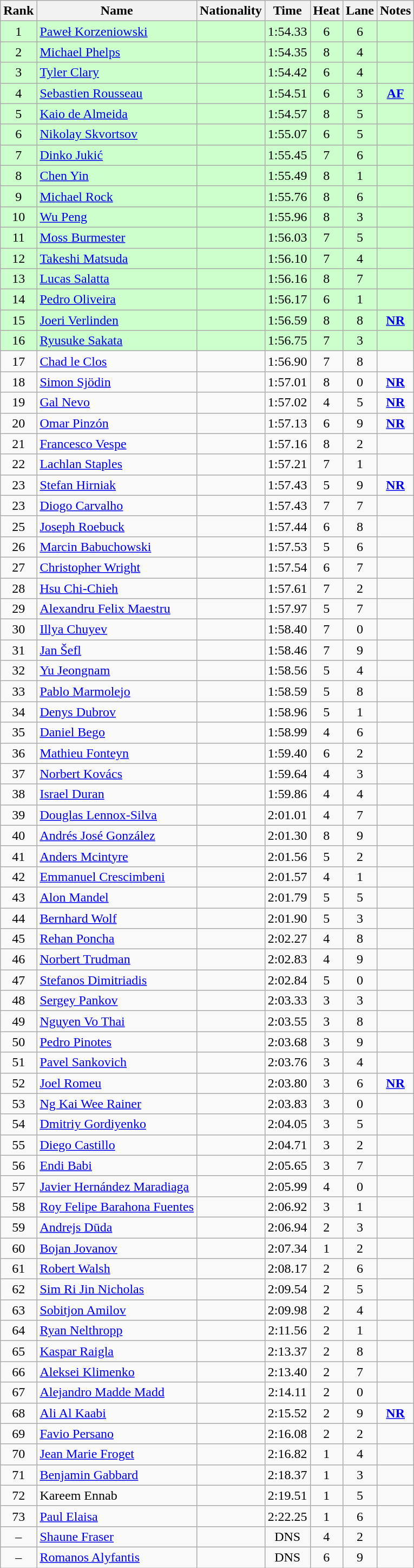<table class="wikitable sortable" style="text-align:center">
<tr>
<th>Rank</th>
<th>Name</th>
<th>Nationality</th>
<th>Time</th>
<th>Heat</th>
<th>Lane</th>
<th>Notes</th>
</tr>
<tr bgcolor=ccffcc>
<td>1</td>
<td align=left><a href='#'>Paweł Korzeniowski</a></td>
<td align=left></td>
<td>1:54.33</td>
<td>6</td>
<td>6</td>
<td></td>
</tr>
<tr bgcolor=ccffcc>
<td>2</td>
<td align=left><a href='#'>Michael Phelps</a></td>
<td align=left></td>
<td>1:54.35</td>
<td>8</td>
<td>4</td>
<td></td>
</tr>
<tr bgcolor=ccffcc>
<td>3</td>
<td align=left><a href='#'>Tyler Clary</a></td>
<td align=left></td>
<td>1:54.42</td>
<td>6</td>
<td>4</td>
<td></td>
</tr>
<tr bgcolor=ccffcc>
<td>4</td>
<td align=left><a href='#'>Sebastien Rousseau</a></td>
<td align=left></td>
<td>1:54.51</td>
<td>6</td>
<td>3</td>
<td><strong><a href='#'>AF</a></strong></td>
</tr>
<tr bgcolor=ccffcc>
<td>5</td>
<td align=left><a href='#'>Kaio de Almeida</a></td>
<td align=left></td>
<td>1:54.57</td>
<td>8</td>
<td>5</td>
<td></td>
</tr>
<tr bgcolor=ccffcc>
<td>6</td>
<td align=left><a href='#'>Nikolay Skvortsov</a></td>
<td align=left></td>
<td>1:55.07</td>
<td>6</td>
<td>5</td>
<td></td>
</tr>
<tr bgcolor=ccffcc>
<td>7</td>
<td align=left><a href='#'>Dinko Jukić</a></td>
<td align=left></td>
<td>1:55.45</td>
<td>7</td>
<td>6</td>
<td></td>
</tr>
<tr bgcolor=ccffcc>
<td>8</td>
<td align=left><a href='#'>Chen Yin</a></td>
<td align=left></td>
<td>1:55.49</td>
<td>8</td>
<td>1</td>
<td></td>
</tr>
<tr bgcolor=ccffcc>
<td>9</td>
<td align=left><a href='#'>Michael Rock</a></td>
<td align=left></td>
<td>1:55.76</td>
<td>8</td>
<td>6</td>
<td></td>
</tr>
<tr bgcolor=ccffcc>
<td>10</td>
<td align=left><a href='#'>Wu Peng</a></td>
<td align=left></td>
<td>1:55.96</td>
<td>8</td>
<td>3</td>
<td></td>
</tr>
<tr bgcolor=ccffcc>
<td>11</td>
<td align=left><a href='#'>Moss Burmester</a></td>
<td align=left></td>
<td>1:56.03</td>
<td>7</td>
<td>5</td>
<td></td>
</tr>
<tr bgcolor=ccffcc>
<td>12</td>
<td align=left><a href='#'>Takeshi Matsuda</a></td>
<td align=left></td>
<td>1:56.10</td>
<td>7</td>
<td>4</td>
<td></td>
</tr>
<tr bgcolor=ccffcc>
<td>13</td>
<td align=left><a href='#'>Lucas Salatta</a></td>
<td align=left></td>
<td>1:56.16</td>
<td>8</td>
<td>7</td>
<td></td>
</tr>
<tr bgcolor=ccffcc>
<td>14</td>
<td align=left><a href='#'>Pedro Oliveira</a></td>
<td align=left></td>
<td>1:56.17</td>
<td>6</td>
<td>1</td>
<td></td>
</tr>
<tr bgcolor=ccffcc>
<td>15</td>
<td align=left><a href='#'>Joeri Verlinden</a></td>
<td align=left></td>
<td>1:56.59</td>
<td>8</td>
<td>8</td>
<td><strong><a href='#'>NR</a></strong></td>
</tr>
<tr bgcolor=ccffcc>
<td>16</td>
<td align=left><a href='#'>Ryusuke Sakata</a></td>
<td align=left></td>
<td>1:56.75</td>
<td>7</td>
<td>3</td>
<td></td>
</tr>
<tr>
<td>17</td>
<td align=left><a href='#'>Chad le Clos</a></td>
<td align=left></td>
<td>1:56.90</td>
<td>7</td>
<td>8</td>
<td></td>
</tr>
<tr>
<td>18</td>
<td align=left><a href='#'>Simon Sjödin</a></td>
<td align=left></td>
<td>1:57.01</td>
<td>8</td>
<td>0</td>
<td><strong><a href='#'>NR</a></strong></td>
</tr>
<tr>
<td>19</td>
<td align=left><a href='#'>Gal Nevo</a></td>
<td align=left></td>
<td>1:57.02</td>
<td>4</td>
<td>5</td>
<td><strong><a href='#'>NR</a></strong></td>
</tr>
<tr>
<td>20</td>
<td align=left><a href='#'>Omar Pinzón</a></td>
<td align=left></td>
<td>1:57.13</td>
<td>6</td>
<td>9</td>
<td><strong><a href='#'>NR</a></strong></td>
</tr>
<tr>
<td>21</td>
<td align=left><a href='#'>Francesco Vespe</a></td>
<td align=left></td>
<td>1:57.16</td>
<td>8</td>
<td>2</td>
<td></td>
</tr>
<tr>
<td>22</td>
<td align=left><a href='#'>Lachlan Staples</a></td>
<td align=left></td>
<td>1:57.21</td>
<td>7</td>
<td>1</td>
<td></td>
</tr>
<tr>
<td>23</td>
<td align=left><a href='#'>Stefan Hirniak</a></td>
<td align=left></td>
<td>1:57.43</td>
<td>5</td>
<td>9</td>
<td><strong><a href='#'>NR</a></strong></td>
</tr>
<tr>
<td>23</td>
<td align=left><a href='#'>Diogo Carvalho</a></td>
<td align=left></td>
<td>1:57.43</td>
<td>7</td>
<td>7</td>
<td></td>
</tr>
<tr>
<td>25</td>
<td align=left><a href='#'>Joseph Roebuck</a></td>
<td align=left></td>
<td>1:57.44</td>
<td>6</td>
<td>8</td>
<td></td>
</tr>
<tr>
<td>26</td>
<td align=left><a href='#'>Marcin Babuchowski</a></td>
<td align=left></td>
<td>1:57.53</td>
<td>5</td>
<td>6</td>
<td></td>
</tr>
<tr>
<td>27</td>
<td align=left><a href='#'>Christopher Wright</a></td>
<td align=left></td>
<td>1:57.54</td>
<td>6</td>
<td>7</td>
<td></td>
</tr>
<tr>
<td>28</td>
<td align=left><a href='#'>Hsu Chi-Chieh</a></td>
<td align=left></td>
<td>1:57.61</td>
<td>7</td>
<td>2</td>
<td></td>
</tr>
<tr>
<td>29</td>
<td align=left><a href='#'>Alexandru Felix Maestru</a></td>
<td align=left></td>
<td>1:57.97</td>
<td>5</td>
<td>7</td>
<td></td>
</tr>
<tr>
<td>30</td>
<td align=left><a href='#'>Illya Chuyev</a></td>
<td align=left></td>
<td>1:58.40</td>
<td>7</td>
<td>0</td>
<td></td>
</tr>
<tr>
<td>31</td>
<td align=left><a href='#'>Jan Šefl</a></td>
<td align=left></td>
<td>1:58.46</td>
<td>7</td>
<td>9</td>
<td></td>
</tr>
<tr>
<td>32</td>
<td align=left><a href='#'>Yu Jeongnam</a></td>
<td align=left></td>
<td>1:58.56</td>
<td>5</td>
<td>4</td>
<td></td>
</tr>
<tr>
<td>33</td>
<td align=left><a href='#'>Pablo Marmolejo</a></td>
<td align=left></td>
<td>1:58.59</td>
<td>5</td>
<td>8</td>
<td></td>
</tr>
<tr>
<td>34</td>
<td align=left><a href='#'>Denys Dubrov</a></td>
<td align=left></td>
<td>1:58.96</td>
<td>5</td>
<td>1</td>
<td></td>
</tr>
<tr>
<td>35</td>
<td align=left><a href='#'>Daniel Bego</a></td>
<td align=left></td>
<td>1:58.99</td>
<td>4</td>
<td>6</td>
<td></td>
</tr>
<tr>
<td>36</td>
<td align=left><a href='#'>Mathieu Fonteyn</a></td>
<td align=left></td>
<td>1:59.40</td>
<td>6</td>
<td>2</td>
<td></td>
</tr>
<tr>
<td>37</td>
<td align=left><a href='#'>Norbert Kovács</a></td>
<td align=left></td>
<td>1:59.64</td>
<td>4</td>
<td>3</td>
<td></td>
</tr>
<tr>
<td>38</td>
<td align=left><a href='#'>Israel Duran</a></td>
<td align=left></td>
<td>1:59.86</td>
<td>4</td>
<td>4</td>
<td></td>
</tr>
<tr>
<td>39</td>
<td align=left><a href='#'>Douglas Lennox-Silva</a></td>
<td align=left></td>
<td>2:01.01</td>
<td>4</td>
<td>7</td>
<td></td>
</tr>
<tr>
<td>40</td>
<td align=left><a href='#'>Andrés José González</a></td>
<td align=left></td>
<td>2:01.30</td>
<td>8</td>
<td>9</td>
<td></td>
</tr>
<tr>
<td>41</td>
<td align=left><a href='#'>Anders Mcintyre</a></td>
<td align=left></td>
<td>2:01.56</td>
<td>5</td>
<td>2</td>
<td></td>
</tr>
<tr>
<td>42</td>
<td align=left><a href='#'>Emmanuel Crescimbeni</a></td>
<td align=left></td>
<td>2:01.57</td>
<td>4</td>
<td>1</td>
<td></td>
</tr>
<tr>
<td>43</td>
<td align=left><a href='#'>Alon Mandel</a></td>
<td align=left></td>
<td>2:01.79</td>
<td>5</td>
<td>5</td>
<td></td>
</tr>
<tr>
<td>44</td>
<td align=left><a href='#'>Bernhard Wolf</a></td>
<td align=left></td>
<td>2:01.90</td>
<td>5</td>
<td>3</td>
<td></td>
</tr>
<tr>
<td>45</td>
<td align=left><a href='#'>Rehan Poncha</a></td>
<td align=left></td>
<td>2:02.27</td>
<td>4</td>
<td>8</td>
<td></td>
</tr>
<tr>
<td>46</td>
<td align=left><a href='#'>Norbert Trudman</a></td>
<td align=left></td>
<td>2:02.83</td>
<td>4</td>
<td>9</td>
<td></td>
</tr>
<tr>
<td>47</td>
<td align=left><a href='#'>Stefanos Dimitriadis</a></td>
<td align=left></td>
<td>2:02.84</td>
<td>5</td>
<td>0</td>
<td></td>
</tr>
<tr>
<td>48</td>
<td align=left><a href='#'>Sergey Pankov</a></td>
<td align=left></td>
<td>2:03.33</td>
<td>3</td>
<td>3</td>
<td></td>
</tr>
<tr>
<td>49</td>
<td align=left><a href='#'>Nguyen Vo Thai</a></td>
<td align=left></td>
<td>2:03.55</td>
<td>3</td>
<td>8</td>
<td></td>
</tr>
<tr>
<td>50</td>
<td align=left><a href='#'>Pedro Pinotes</a></td>
<td align=left></td>
<td>2:03.68</td>
<td>3</td>
<td>9</td>
<td></td>
</tr>
<tr>
<td>51</td>
<td align=left><a href='#'>Pavel Sankovich</a></td>
<td align=left></td>
<td>2:03.76</td>
<td>3</td>
<td>4</td>
<td></td>
</tr>
<tr>
<td>52</td>
<td align=left><a href='#'>Joel Romeu</a></td>
<td align=left></td>
<td>2:03.80</td>
<td>3</td>
<td>6</td>
<td><strong><a href='#'>NR</a></strong></td>
</tr>
<tr>
<td>53</td>
<td align=left><a href='#'>Ng Kai Wee Rainer</a></td>
<td align=left></td>
<td>2:03.83</td>
<td>3</td>
<td>0</td>
<td></td>
</tr>
<tr>
<td>54</td>
<td align=left><a href='#'>Dmitriy Gordiyenko</a></td>
<td align=left></td>
<td>2:04.05</td>
<td>3</td>
<td>5</td>
<td></td>
</tr>
<tr>
<td>55</td>
<td align=left><a href='#'>Diego Castillo</a></td>
<td align=left></td>
<td>2:04.71</td>
<td>3</td>
<td>2</td>
<td></td>
</tr>
<tr>
<td>56</td>
<td align=left><a href='#'>Endi Babi</a></td>
<td align=left></td>
<td>2:05.65</td>
<td>3</td>
<td>7</td>
<td></td>
</tr>
<tr>
<td>57</td>
<td align=left><a href='#'>Javier Hernández Maradiaga</a></td>
<td align=left></td>
<td>2:05.99</td>
<td>4</td>
<td>0</td>
<td></td>
</tr>
<tr>
<td>58</td>
<td align=left><a href='#'>Roy Felipe Barahona Fuentes</a></td>
<td align=left></td>
<td>2:06.92</td>
<td>3</td>
<td>1</td>
<td></td>
</tr>
<tr>
<td>59</td>
<td align=left><a href='#'>Andrejs Dūda</a></td>
<td align=left></td>
<td>2:06.94</td>
<td>2</td>
<td>3</td>
<td></td>
</tr>
<tr>
<td>60</td>
<td align=left><a href='#'>Bojan Jovanov</a></td>
<td align=left></td>
<td>2:07.34</td>
<td>1</td>
<td>2</td>
<td></td>
</tr>
<tr>
<td>61</td>
<td align=left><a href='#'>Robert Walsh</a></td>
<td align=left></td>
<td>2:08.17</td>
<td>2</td>
<td>6</td>
<td></td>
</tr>
<tr>
<td>62</td>
<td align=left><a href='#'>Sim Ri Jin Nicholas</a></td>
<td align=left></td>
<td>2:09.54</td>
<td>2</td>
<td>5</td>
<td></td>
</tr>
<tr>
<td>63</td>
<td align=left><a href='#'>Sobitjon Amilov</a></td>
<td align=left></td>
<td>2:09.98</td>
<td>2</td>
<td>4</td>
<td></td>
</tr>
<tr>
<td>64</td>
<td align=left><a href='#'>Ryan Nelthropp</a></td>
<td align=left></td>
<td>2:11.56</td>
<td>2</td>
<td>1</td>
<td></td>
</tr>
<tr>
<td>65</td>
<td align=left><a href='#'>Kaspar Raigla</a></td>
<td align=left></td>
<td>2:13.37</td>
<td>2</td>
<td>8</td>
<td></td>
</tr>
<tr>
<td>66</td>
<td align=left><a href='#'>Aleksei Klimenko</a></td>
<td align=left></td>
<td>2:13.40</td>
<td>2</td>
<td>7</td>
<td></td>
</tr>
<tr>
<td>67</td>
<td align=left><a href='#'>Alejandro Madde Madd</a></td>
<td align=left></td>
<td>2:14.11</td>
<td>2</td>
<td>0</td>
<td></td>
</tr>
<tr>
<td>68</td>
<td align=left><a href='#'>Ali Al Kaabi</a></td>
<td align=left></td>
<td>2:15.52</td>
<td>2</td>
<td>9</td>
<td><strong><a href='#'>NR</a></strong></td>
</tr>
<tr>
<td>69</td>
<td align=left><a href='#'>Favio Persano</a></td>
<td align=left></td>
<td>2:16.08</td>
<td>2</td>
<td>2</td>
<td></td>
</tr>
<tr>
<td>70</td>
<td align=left><a href='#'>Jean Marie Froget</a></td>
<td align=left></td>
<td>2:16.82</td>
<td>1</td>
<td>4</td>
<td></td>
</tr>
<tr>
<td>71</td>
<td align=left><a href='#'>Benjamin Gabbard</a></td>
<td align=left></td>
<td>2:18.37</td>
<td>1</td>
<td>3</td>
<td></td>
</tr>
<tr>
<td>72</td>
<td align=left>Kareem Ennab</td>
<td align=left></td>
<td>2:19.51</td>
<td>1</td>
<td>5</td>
<td></td>
</tr>
<tr>
<td>73</td>
<td align=left><a href='#'>Paul Elaisa</a></td>
<td align=left></td>
<td>2:22.25</td>
<td>1</td>
<td>6</td>
<td></td>
</tr>
<tr>
<td>–</td>
<td align=left><a href='#'>Shaune Fraser</a></td>
<td align=left></td>
<td>DNS</td>
<td>4</td>
<td>2</td>
<td></td>
</tr>
<tr>
<td>–</td>
<td align=left><a href='#'>Romanos Alyfantis</a></td>
<td align=left></td>
<td>DNS</td>
<td>6</td>
<td>9</td>
<td></td>
</tr>
</table>
